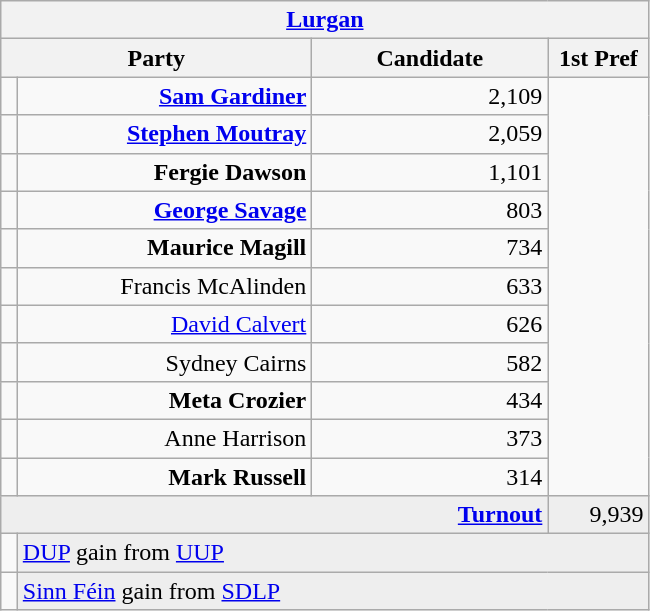<table class="wikitable">
<tr>
<th colspan="4" align="center"><a href='#'>Lurgan</a></th>
</tr>
<tr>
<th colspan="2" align="center" width=200>Party</th>
<th width=150>Candidate</th>
<th width=60>1st Pref</th>
</tr>
<tr>
<td></td>
<td align="right"><strong><a href='#'>Sam Gardiner</a></strong></td>
<td align="right">2,109</td>
</tr>
<tr>
<td></td>
<td align="right"><strong><a href='#'>Stephen Moutray</a></strong></td>
<td align="right">2,059</td>
</tr>
<tr>
<td></td>
<td align="right"><strong>Fergie Dawson</strong></td>
<td align="right">1,101</td>
</tr>
<tr>
<td></td>
<td align="right"><strong><a href='#'>George Savage</a></strong></td>
<td align="right">803</td>
</tr>
<tr>
<td></td>
<td align="right"><strong>Maurice Magill</strong></td>
<td align="right">734</td>
</tr>
<tr>
<td></td>
<td align="right">Francis McAlinden</td>
<td align="right">633</td>
</tr>
<tr>
<td></td>
<td align="right"><a href='#'>David Calvert</a></td>
<td align="right">626</td>
</tr>
<tr>
<td></td>
<td align="right">Sydney Cairns</td>
<td align="right">582</td>
</tr>
<tr>
<td></td>
<td align="right"><strong>Meta Crozier</strong></td>
<td align="right">434</td>
</tr>
<tr>
<td></td>
<td align="right">Anne Harrison</td>
<td align="right">373</td>
</tr>
<tr>
<td></td>
<td align="right"><strong>Mark Russell</strong></td>
<td align="right">314</td>
</tr>
<tr bgcolor="EEEEEE">
<td colspan=3 align="right"><strong><a href='#'>Turnout</a></strong></td>
<td align="right">9,939</td>
</tr>
<tr>
<td bgcolor=></td>
<td colspan=3 bgcolor="EEEEEE"><a href='#'>DUP</a> gain from <a href='#'>UUP</a></td>
</tr>
<tr>
<td bgcolor=></td>
<td colspan=3 bgcolor="EEEEEE"><a href='#'>Sinn Féin</a> gain from <a href='#'>SDLP</a></td>
</tr>
</table>
